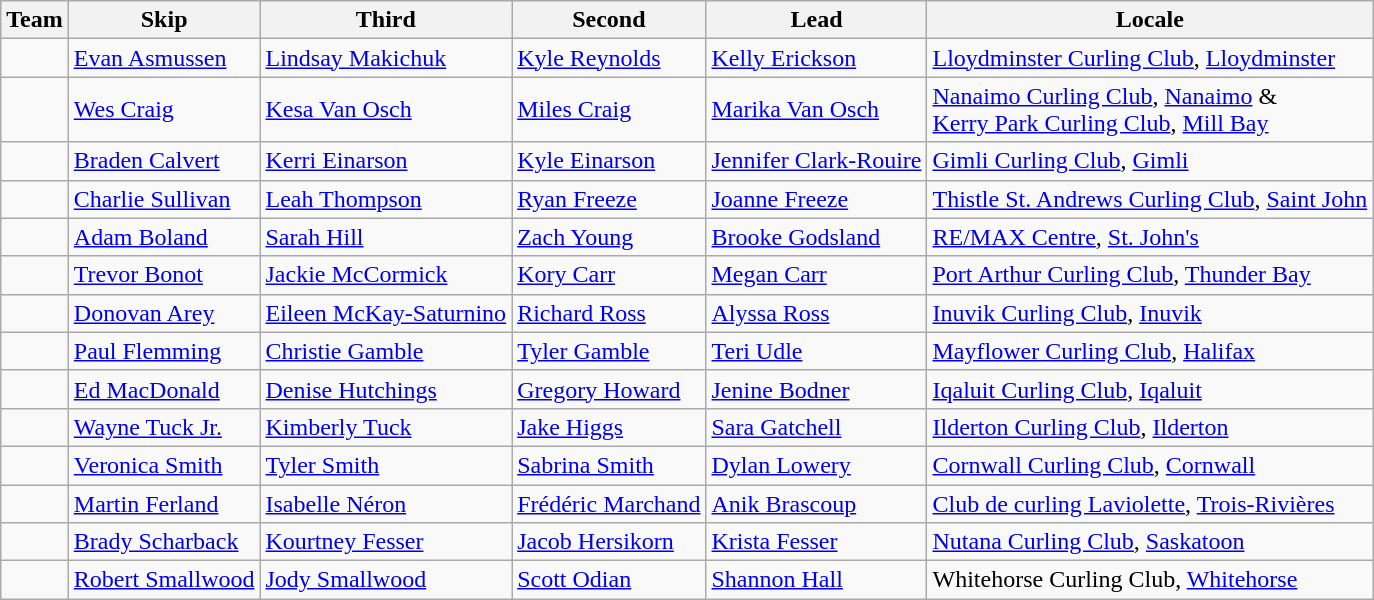<table class="wikitable">
<tr>
<th>Team</th>
<th>Skip</th>
<th>Third</th>
<th>Second</th>
<th>Lead</th>
<th>Locale</th>
</tr>
<tr>
<td></td>
<td><a href='#'>Evan Asmussen</a></td>
<td><a href='#'>Lindsay Makichuk</a></td>
<td><a href='#'>Kyle Reynolds</a></td>
<td><a href='#'>Kelly Erickson</a></td>
<td><a href='#'>Lloydminster Curling Club</a>, <a href='#'>Lloydminster</a></td>
</tr>
<tr>
<td></td>
<td><a href='#'>Wes Craig</a></td>
<td><a href='#'>Kesa Van Osch</a></td>
<td><a href='#'>Miles Craig</a></td>
<td><a href='#'>Marika Van Osch</a></td>
<td><a href='#'>Nanaimo Curling Club</a>, <a href='#'>Nanaimo</a> & <br> <a href='#'>Kerry Park Curling Club</a>, <a href='#'>Mill Bay</a></td>
</tr>
<tr>
<td></td>
<td><a href='#'>Braden Calvert</a></td>
<td><a href='#'>Kerri Einarson</a></td>
<td><a href='#'>Kyle Einarson</a></td>
<td><a href='#'>Jennifer Clark-Rouire</a></td>
<td><a href='#'>Gimli Curling Club</a>, <a href='#'>Gimli</a></td>
</tr>
<tr>
<td></td>
<td><a href='#'>Charlie Sullivan</a></td>
<td><a href='#'>Leah Thompson</a></td>
<td><a href='#'>Ryan Freeze</a></td>
<td><a href='#'>Joanne Freeze</a></td>
<td><a href='#'>Thistle St. Andrews Curling Club</a>, <a href='#'>Saint John</a></td>
</tr>
<tr>
<td></td>
<td><a href='#'>Adam Boland</a></td>
<td><a href='#'>Sarah Hill</a></td>
<td><a href='#'>Zach Young</a></td>
<td><a href='#'>Brooke Godsland</a></td>
<td><a href='#'>RE/MAX Centre</a>, <a href='#'>St. John's</a></td>
</tr>
<tr>
<td></td>
<td><a href='#'>Trevor Bonot</a></td>
<td><a href='#'>Jackie McCormick</a></td>
<td><a href='#'>Kory Carr</a></td>
<td><a href='#'>Megan Carr</a></td>
<td><a href='#'>Port Arthur Curling Club</a>, <a href='#'>Thunder Bay</a></td>
</tr>
<tr>
<td></td>
<td><a href='#'>Donovan Arey</a></td>
<td><a href='#'>Eileen McKay-Saturnino</a></td>
<td><a href='#'>Richard Ross</a></td>
<td><a href='#'>Alyssa Ross</a></td>
<td><a href='#'>Inuvik Curling Club</a>, <a href='#'>Inuvik</a></td>
</tr>
<tr>
<td></td>
<td><a href='#'>Paul Flemming</a></td>
<td><a href='#'>Christie Gamble</a></td>
<td><a href='#'>Tyler Gamble</a></td>
<td><a href='#'>Teri Udle</a></td>
<td><a href='#'>Mayflower Curling Club</a>, <a href='#'>Halifax</a></td>
</tr>
<tr>
<td></td>
<td><a href='#'>Ed MacDonald</a></td>
<td><a href='#'>Denise Hutchings</a></td>
<td><a href='#'>Gregory Howard</a></td>
<td><a href='#'>Jenine Bodner</a></td>
<td><a href='#'>Iqaluit Curling Club</a>, <a href='#'>Iqaluit</a></td>
</tr>
<tr>
<td></td>
<td><a href='#'>Wayne Tuck Jr.</a></td>
<td><a href='#'>Kimberly Tuck</a></td>
<td><a href='#'>Jake Higgs</a></td>
<td><a href='#'>Sara Gatchell</a></td>
<td><a href='#'>Ilderton Curling Club</a>, <a href='#'>Ilderton</a></td>
</tr>
<tr>
<td></td>
<td><a href='#'>Veronica Smith</a></td>
<td><a href='#'>Tyler Smith</a></td>
<td><a href='#'>Sabrina Smith</a></td>
<td><a href='#'>Dylan Lowery</a></td>
<td><a href='#'>Cornwall Curling Club</a>, <a href='#'>Cornwall</a></td>
</tr>
<tr>
<td></td>
<td><a href='#'>Martin Ferland</a></td>
<td><a href='#'>Isabelle Néron</a></td>
<td><a href='#'>Frédéric Marchand</a></td>
<td><a href='#'>Anik Brascoup</a></td>
<td><a href='#'>Club de curling Laviolette</a>, <a href='#'>Trois-Rivières</a></td>
</tr>
<tr>
<td></td>
<td><a href='#'>Brady Scharback</a></td>
<td><a href='#'>Kourtney Fesser</a></td>
<td><a href='#'>Jacob Hersikorn</a></td>
<td><a href='#'>Krista Fesser</a></td>
<td><a href='#'>Nutana Curling Club</a>, <a href='#'>Saskatoon</a></td>
</tr>
<tr>
<td></td>
<td><a href='#'>Robert Smallwood</a></td>
<td><a href='#'>Jody Smallwood</a></td>
<td><a href='#'>Scott Odian</a></td>
<td><a href='#'>Shannon Hall</a></td>
<td>Whitehorse Curling Club, <a href='#'>Whitehorse</a></td>
</tr>
</table>
